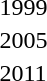<table>
<tr>
<td>1999</td>
<td></td>
<td></td>
<td></td>
</tr>
<tr>
<td>2005</td>
<td></td>
<td></td>
<td></td>
</tr>
<tr>
<td>2011</td>
<td></td>
<td></td>
<td></td>
</tr>
<tr>
</tr>
</table>
